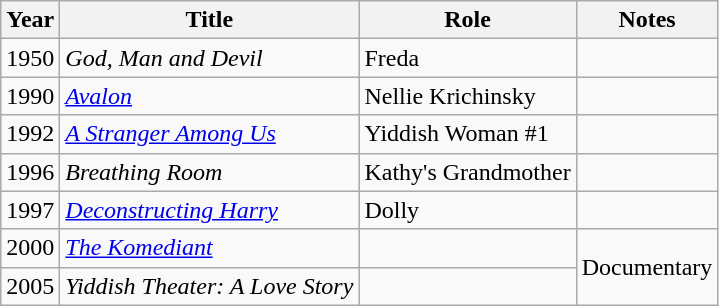<table class="wikitable sortable">
<tr>
<th>Year</th>
<th>Title</th>
<th>Role</th>
<th>Notes</th>
</tr>
<tr>
<td>1950</td>
<td><em>God, Man and Devil</em></td>
<td>Freda</td>
<td></td>
</tr>
<tr>
<td>1990</td>
<td><a href='#'><em>Avalon</em></a></td>
<td>Nellie Krichinsky</td>
<td></td>
</tr>
<tr>
<td>1992</td>
<td><em><a href='#'>A Stranger Among Us</a></em></td>
<td>Yiddish Woman #1</td>
<td></td>
</tr>
<tr>
<td>1996</td>
<td><em>Breathing Room</em></td>
<td>Kathy's Grandmother</td>
<td></td>
</tr>
<tr>
<td>1997</td>
<td><em><a href='#'>Deconstructing Harry</a></em></td>
<td>Dolly</td>
<td></td>
</tr>
<tr>
<td>2000</td>
<td><a href='#'><em>The Komediant</em></a></td>
<td></td>
<td rowspan="2">Documentary</td>
</tr>
<tr>
<td>2005</td>
<td><em>Yiddish Theater: A Love Story</em></td>
<td></td>
</tr>
</table>
